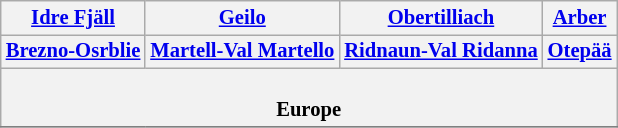<table class="wikitable plainrowheaders" style="background:#fff; font-size:86%; line-height:16px; border:grey solid 1px; border-collapse:collapse;">
<tr>
<th> <a href='#'>Idre Fjäll</a></th>
<th> <a href='#'>Geilo</a></th>
<th> <a href='#'>Obertilliach</a></th>
<th> <a href='#'>Arber</a></th>
</tr>
<tr>
<th> <a href='#'>Brezno-Osrblie</a></th>
<th> <a href='#'>Martell-Val Martello</a></th>
<th> <a href='#'>Ridnaun-Val Ridanna</a></th>
<th> <a href='#'>Otepää</a></th>
</tr>
<tr>
<th colspan="5"><br>Europe
</th>
</tr>
<tr>
</tr>
</table>
